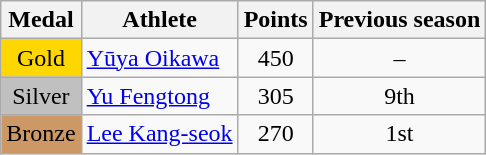<table class="wikitable">
<tr>
<th>Medal</th>
<th>Athlete</th>
<th>Points</th>
<th>Previous season</th>
</tr>
<tr align="center">
<td bgcolor="gold">Gold</td>
<td align="left"> <a href='#'>Yūya Oikawa</a></td>
<td>450</td>
<td>–</td>
</tr>
<tr align="center">
<td bgcolor="silver">Silver</td>
<td align="left"> <a href='#'>Yu Fengtong</a></td>
<td>305</td>
<td>9th</td>
</tr>
<tr align="center">
<td bgcolor="CC9966">Bronze</td>
<td align="left"> <a href='#'>Lee Kang-seok</a></td>
<td>270</td>
<td>1st</td>
</tr>
</table>
